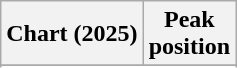<table class="wikitable sortable plainrowheaders" style="text-align:center">
<tr>
<th scope="col">Chart (2025)</th>
<th scope="col">Peak<br>position</th>
</tr>
<tr>
</tr>
<tr>
</tr>
</table>
